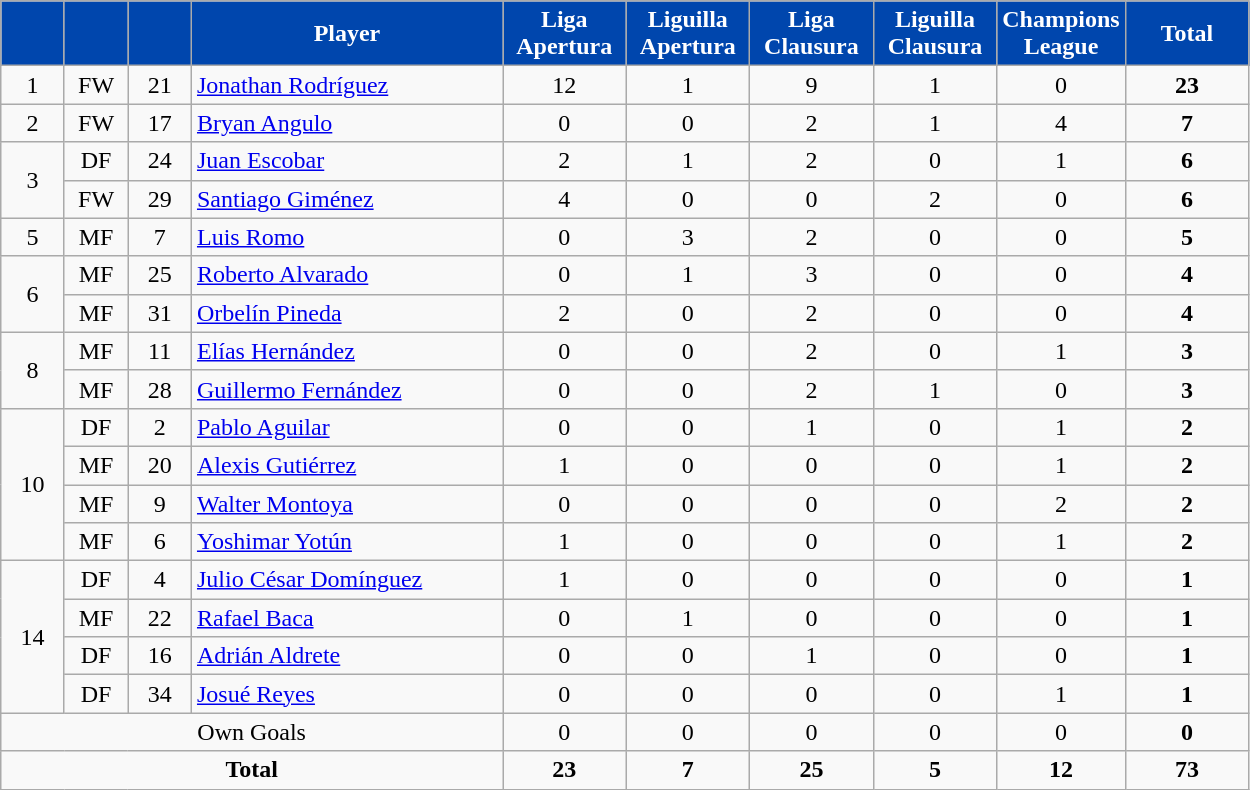<table class="wikitable" style="text-align:center;">
<tr>
<th style="background:#0046AD; color:white; width:35px;"></th>
<th style="background:#0046AD; color:white; width:35px;"></th>
<th style="background:#0046AD; color:white; width:35px;"></th>
<th style="background:#0046AD; color:white; width:200px;">Player</th>
<th style="background:#0046AD; color:white; width:75px;">Liga Apertura</th>
<th style="background:#0046AD; color:white; width:75px;">Liguilla Apertura</th>
<th style="background:#0046AD; color:white; width:75px;">Liga Clausura</th>
<th style="background:#0046AD; color:white; width:75px;">Liguilla Clausura</th>
<th style="background:#0046AD; color:white; width:75px;">Champions League</th>
<th style="background:#0046AD; color:white; width:75px;"><strong>Total</strong></th>
</tr>
<tr>
<td>1</td>
<td>FW</td>
<td>21</td>
<td align=left> <a href='#'>Jonathan Rodríguez</a></td>
<td>12</td>
<td>1</td>
<td>9</td>
<td>1</td>
<td>0</td>
<td><strong>23</strong></td>
</tr>
<tr>
<td>2</td>
<td>FW</td>
<td>17</td>
<td align=left> <a href='#'>Bryan Angulo</a></td>
<td>0</td>
<td>0</td>
<td>2</td>
<td>1</td>
<td>4</td>
<td><strong>7</strong></td>
</tr>
<tr>
<td rowspan=2>3</td>
<td>DF</td>
<td>24</td>
<td align=left> <a href='#'>Juan Escobar</a></td>
<td>2</td>
<td>1</td>
<td>2</td>
<td>0</td>
<td>1</td>
<td><strong>6</strong></td>
</tr>
<tr>
<td>FW</td>
<td>29</td>
<td align=left> <a href='#'>Santiago Giménez</a></td>
<td>4</td>
<td>0</td>
<td>0</td>
<td>2</td>
<td>0</td>
<td><strong>6</strong></td>
</tr>
<tr>
<td>5</td>
<td>MF</td>
<td>7</td>
<td align=left> <a href='#'>Luis Romo</a></td>
<td>0</td>
<td>3</td>
<td>2</td>
<td>0</td>
<td>0</td>
<td><strong>5</strong></td>
</tr>
<tr>
<td rowspan=2>6</td>
<td>MF</td>
<td>25</td>
<td align=left> <a href='#'>Roberto Alvarado</a></td>
<td>0</td>
<td>1</td>
<td>3</td>
<td>0</td>
<td>0</td>
<td><strong>4</strong></td>
</tr>
<tr>
<td>MF</td>
<td>31</td>
<td align=left> <a href='#'>Orbelín Pineda</a></td>
<td>2</td>
<td>0</td>
<td>2</td>
<td>0</td>
<td>0</td>
<td><strong>4</strong></td>
</tr>
<tr>
<td rowspan=2>8</td>
<td>MF</td>
<td>11</td>
<td align=left> <a href='#'>Elías Hernández</a></td>
<td>0</td>
<td>0</td>
<td>2</td>
<td>0</td>
<td>1</td>
<td><strong>3</strong></td>
</tr>
<tr>
<td>MF</td>
<td>28</td>
<td align=left> <a href='#'>Guillermo Fernández</a></td>
<td>0</td>
<td>0</td>
<td>2</td>
<td>1</td>
<td>0</td>
<td><strong>3</strong></td>
</tr>
<tr>
<td rowspan=4>10</td>
<td>DF</td>
<td>2</td>
<td align=left> <a href='#'>Pablo Aguilar</a></td>
<td>0</td>
<td>0</td>
<td>1</td>
<td>0</td>
<td>1</td>
<td><strong>2</strong></td>
</tr>
<tr>
<td>MF</td>
<td>20</td>
<td align=left> <a href='#'>Alexis Gutiérrez</a></td>
<td>1</td>
<td>0</td>
<td>0</td>
<td>0</td>
<td>1</td>
<td><strong>2</strong></td>
</tr>
<tr>
<td>MF</td>
<td>9</td>
<td align=left> <a href='#'>Walter Montoya</a></td>
<td>0</td>
<td>0</td>
<td>0</td>
<td>0</td>
<td>2</td>
<td><strong>2</strong></td>
</tr>
<tr>
<td>MF</td>
<td>6</td>
<td align=left> <a href='#'>Yoshimar Yotún</a></td>
<td>1</td>
<td>0</td>
<td>0</td>
<td>0</td>
<td>1</td>
<td><strong>2</strong></td>
</tr>
<tr>
<td rowspan=4>14</td>
<td>DF</td>
<td>4</td>
<td align=left> <a href='#'>Julio César Domínguez</a></td>
<td>1</td>
<td>0</td>
<td>0</td>
<td>0</td>
<td>0</td>
<td><strong>1</strong></td>
</tr>
<tr>
<td>MF</td>
<td>22</td>
<td align=left> <a href='#'>Rafael Baca</a></td>
<td>0</td>
<td>1</td>
<td>0</td>
<td>0</td>
<td>0</td>
<td><strong>1</strong></td>
</tr>
<tr>
<td>DF</td>
<td>16</td>
<td align=left> <a href='#'>Adrián Aldrete</a></td>
<td>0</td>
<td>0</td>
<td>1</td>
<td>0</td>
<td>0</td>
<td><strong>1</strong></td>
</tr>
<tr>
<td>DF</td>
<td>34</td>
<td align=left> <a href='#'>Josué Reyes</a></td>
<td>0</td>
<td>0</td>
<td>0</td>
<td>0</td>
<td>1</td>
<td><strong>1</strong></td>
</tr>
<tr>
<td colspan="4">Own Goals</td>
<td>0</td>
<td>0</td>
<td>0</td>
<td>0</td>
<td>0</td>
<td><strong>0</strong></td>
</tr>
<tr>
<td colspan="4"><strong>Total</strong></td>
<td><strong>23</strong></td>
<td><strong>7</strong></td>
<td><strong>25</strong></td>
<td><strong>5</strong></td>
<td><strong>12</strong></td>
<td><strong>73</strong></td>
</tr>
</table>
